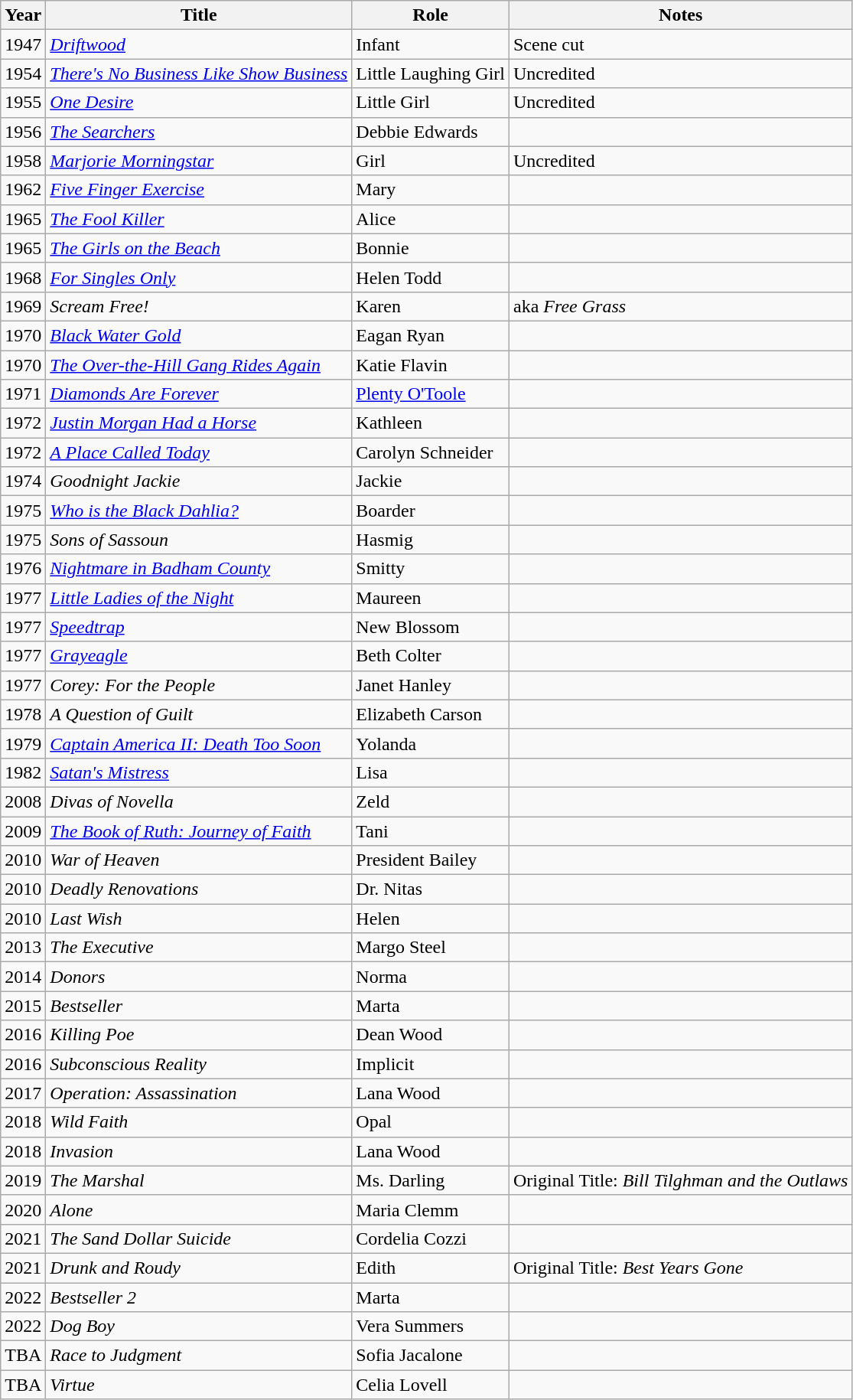<table class="wikitable sortable">
<tr>
<th>Year</th>
<th>Title</th>
<th>Role</th>
<th>Notes</th>
</tr>
<tr>
<td>1947</td>
<td><em><a href='#'>Driftwood</a></em></td>
<td>Infant</td>
<td>Scene cut</td>
</tr>
<tr>
<td>1954</td>
<td><em><a href='#'>There's No Business Like Show Business</a></em></td>
<td>Little Laughing Girl</td>
<td>Uncredited</td>
</tr>
<tr>
<td>1955</td>
<td><em><a href='#'>One Desire</a></em></td>
<td>Little Girl</td>
<td>Uncredited</td>
</tr>
<tr>
<td>1956</td>
<td><em><a href='#'>The Searchers</a></em></td>
<td>Debbie Edwards</td>
<td></td>
</tr>
<tr>
<td>1958</td>
<td><em><a href='#'>Marjorie Morningstar</a></em></td>
<td>Girl</td>
<td>Uncredited</td>
</tr>
<tr>
<td>1962</td>
<td><em><a href='#'>Five Finger Exercise</a></em></td>
<td>Mary</td>
<td></td>
</tr>
<tr>
<td>1965</td>
<td><em><a href='#'>The Fool Killer</a></em></td>
<td>Alice</td>
<td></td>
</tr>
<tr>
<td>1965</td>
<td><em><a href='#'>The Girls on the Beach</a></em></td>
<td>Bonnie</td>
<td></td>
</tr>
<tr>
<td>1968</td>
<td><em><a href='#'>For Singles Only</a></em></td>
<td>Helen Todd</td>
<td></td>
</tr>
<tr>
<td>1969</td>
<td><em>Scream Free!</em></td>
<td>Karen</td>
<td>aka <em>Free Grass</em></td>
</tr>
<tr>
<td>1970</td>
<td><em><a href='#'>Black Water Gold</a></em></td>
<td>Eagan Ryan</td>
<td></td>
</tr>
<tr>
<td>1970</td>
<td><em><a href='#'>The Over-the-Hill Gang Rides Again</a></em></td>
<td>Katie Flavin</td>
<td></td>
</tr>
<tr>
<td>1971</td>
<td><em><a href='#'>Diamonds Are Forever</a></em></td>
<td><a href='#'>Plenty O'Toole</a></td>
<td></td>
</tr>
<tr>
<td>1972</td>
<td><em><a href='#'>Justin Morgan Had a Horse</a></em></td>
<td>Kathleen</td>
<td></td>
</tr>
<tr>
<td>1972</td>
<td><em><a href='#'>A Place Called Today</a></em></td>
<td>Carolyn Schneider</td>
<td></td>
</tr>
<tr>
<td>1974</td>
<td><em>Goodnight Jackie</em></td>
<td>Jackie</td>
<td></td>
</tr>
<tr>
<td>1975</td>
<td><em><a href='#'>Who is the Black Dahlia?</a></em></td>
<td>Boarder</td>
<td></td>
</tr>
<tr>
<td>1975</td>
<td><em>Sons of Sassoun</em></td>
<td>Hasmig</td>
<td></td>
</tr>
<tr>
<td>1976</td>
<td><em><a href='#'>Nightmare in Badham County</a></em></td>
<td>Smitty</td>
<td></td>
</tr>
<tr>
<td>1977</td>
<td><em><a href='#'>Little Ladies of the Night</a></em></td>
<td>Maureen</td>
<td></td>
</tr>
<tr>
<td>1977</td>
<td><em><a href='#'>Speedtrap</a></em></td>
<td>New Blossom</td>
<td></td>
</tr>
<tr>
<td>1977</td>
<td><em><a href='#'>Grayeagle</a></em></td>
<td>Beth Colter</td>
<td></td>
</tr>
<tr>
<td>1977</td>
<td><em>Corey: For the People</em></td>
<td>Janet Hanley</td>
<td></td>
</tr>
<tr>
<td>1978</td>
<td><em>A Question of Guilt</em></td>
<td>Elizabeth Carson</td>
<td></td>
</tr>
<tr>
<td>1979</td>
<td><em><a href='#'>Captain America II: Death Too Soon</a></em></td>
<td>Yolanda</td>
<td></td>
</tr>
<tr>
<td>1982</td>
<td><em><a href='#'>Satan's Mistress</a></em></td>
<td>Lisa</td>
<td></td>
</tr>
<tr>
<td>2008</td>
<td><em>Divas of Novella</em></td>
<td>Zeld</td>
<td></td>
</tr>
<tr>
<td>2009</td>
<td><em><a href='#'>The Book of Ruth: Journey of Faith</a></em></td>
<td>Tani</td>
<td></td>
</tr>
<tr>
<td>2010</td>
<td><em>War of Heaven</em></td>
<td>President Bailey</td>
<td></td>
</tr>
<tr>
<td>2010</td>
<td><em>Deadly Renovations</em></td>
<td>Dr. Nitas</td>
<td></td>
</tr>
<tr>
<td>2010</td>
<td><em>Last Wish</em></td>
<td>Helen</td>
<td></td>
</tr>
<tr>
<td>2013</td>
<td><em>The Executive</em></td>
<td>Margo Steel</td>
<td></td>
</tr>
<tr>
<td>2014</td>
<td><em>Donors</em></td>
<td>Norma</td>
<td></td>
</tr>
<tr>
<td>2015</td>
<td><em>Bestseller</em></td>
<td>Marta</td>
<td></td>
</tr>
<tr>
<td>2016</td>
<td><em>Killing Poe</em></td>
<td>Dean Wood</td>
<td></td>
</tr>
<tr>
<td>2016</td>
<td><em>Subconscious Reality</em></td>
<td>Implicit</td>
<td></td>
</tr>
<tr>
<td>2017</td>
<td><em>Operation: Assassination</em></td>
<td>Lana Wood</td>
<td></td>
</tr>
<tr>
<td>2018</td>
<td><em>Wild Faith</em></td>
<td>Opal</td>
<td></td>
</tr>
<tr>
<td>2018</td>
<td><em>Invasion</em></td>
<td>Lana Wood</td>
<td></td>
</tr>
<tr>
<td>2019</td>
<td><em>The Marshal</em></td>
<td>Ms. Darling</td>
<td>Original Title: <em>Bill Tilghman and the Outlaws</em></td>
</tr>
<tr>
<td>2020</td>
<td><em>Alone</em></td>
<td>Maria Clemm</td>
<td></td>
</tr>
<tr>
<td>2021</td>
<td><em>The Sand Dollar Suicide</em></td>
<td>Cordelia Cozzi</td>
<td></td>
</tr>
<tr>
<td>2021</td>
<td><em>Drunk and Roudy</em></td>
<td>Edith</td>
<td>Original Title: <em>Best Years Gone</em></td>
</tr>
<tr>
<td>2022</td>
<td><em>Bestseller 2</em></td>
<td>Marta</td>
<td></td>
</tr>
<tr>
<td>2022</td>
<td><em>Dog Boy</em></td>
<td>Vera Summers</td>
<td></td>
</tr>
<tr>
<td>TBA</td>
<td><em>Race to Judgment</em></td>
<td>Sofia Jacalone</td>
<td></td>
</tr>
<tr>
<td>TBA</td>
<td><em>Virtue</em></td>
<td>Celia Lovell</td>
<td></td>
</tr>
</table>
